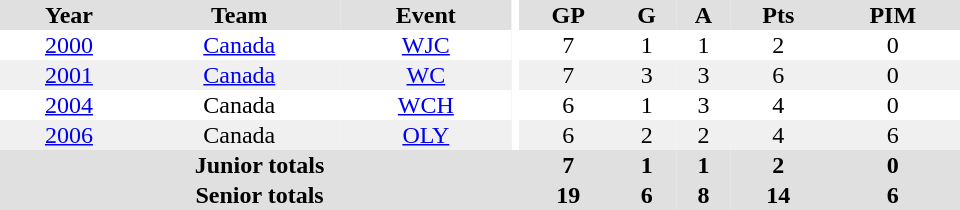<table border="0" cellpadding="1" cellspacing="0" ID="Table3" style="text-align:center; width:40em">
<tr bgcolor="#e0e0e0">
<th>Year</th>
<th>Team</th>
<th>Event</th>
<th rowspan="102" bgcolor="#ffffff"></th>
<th>GP</th>
<th>G</th>
<th>A</th>
<th>Pts</th>
<th>PIM</th>
</tr>
<tr>
<td><a href='#'>2000</a></td>
<td><a href='#'>Canada</a></td>
<td><a href='#'>WJC</a></td>
<td>7</td>
<td>1</td>
<td>1</td>
<td>2</td>
<td>0</td>
</tr>
<tr bgcolor="#f0f0f0">
<td><a href='#'>2001</a></td>
<td><a href='#'>Canada</a></td>
<td><a href='#'>WC</a></td>
<td>7</td>
<td>3</td>
<td>3</td>
<td>6</td>
<td>0</td>
</tr>
<tr>
<td><a href='#'>2004</a></td>
<td>Canada</td>
<td><a href='#'>WCH</a></td>
<td>6</td>
<td>1</td>
<td>3</td>
<td>4</td>
<td>0</td>
</tr>
<tr bgcolor="#f0f0f0">
<td><a href='#'>2006</a></td>
<td>Canada</td>
<td><a href='#'>OLY</a></td>
<td>6</td>
<td>2</td>
<td>2</td>
<td>4</td>
<td>6</td>
</tr>
<tr bgcolor="#e0e0e0">
<th colspan=4>Junior totals</th>
<th>7</th>
<th>1</th>
<th>1</th>
<th>2</th>
<th>0</th>
</tr>
<tr bgcolor="#e0e0e0">
<th colspan=4>Senior totals</th>
<th>19</th>
<th>6</th>
<th>8</th>
<th>14</th>
<th>6</th>
</tr>
</table>
